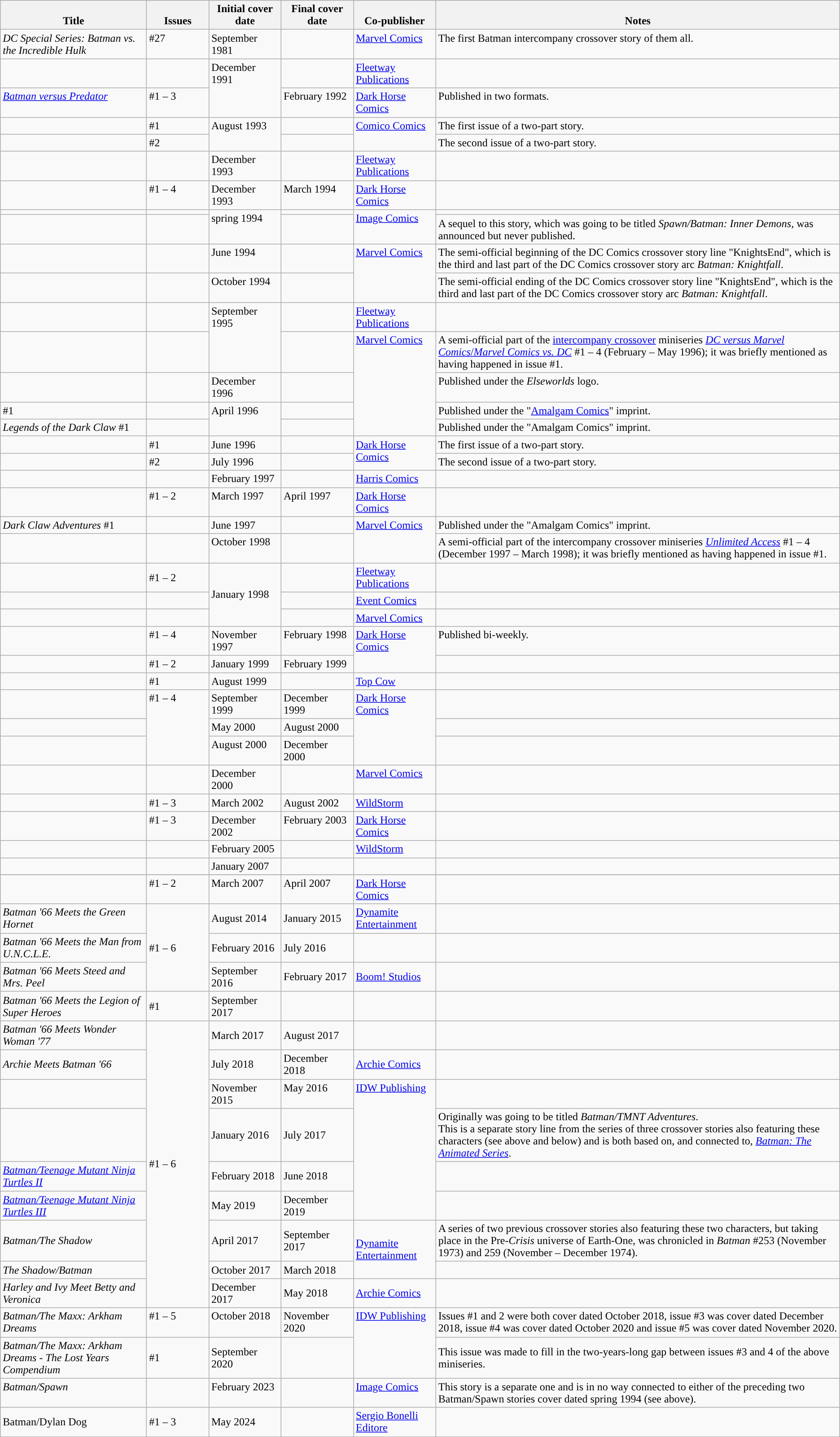<table class="wikitable sortable">
<tr>
<th style="vertical-align:bottom; width:210px;">Title</th>
<th style="vertical-align:bottom; width:85px;" class="unsortable">Issues</th>
<th style="vertical-align:bottom; width:100px;">Initial cover date</th>
<th style="vertical-align:bottom; width:100px;">Final cover date</th>
<th style="vertical-align:bottom;">Co-publisher</th>
<th style="vertical-align:bottom;" class="unsortable">Notes</th>
</tr>
<tr style="vertical-align:top;">
<td><em>DC Special Series: Batman vs. the Incredible Hulk</em></td>
<td>#27</td>
<td>September 1981</td>
<td></td>
<td><a href='#'>Marvel Comics</a></td>
<td>The first Batman intercompany crossover story of them all.</td>
</tr>
<tr style="vertical-align:top;">
<td><em></em></td>
<td></td>
<td rowspan="2">December 1991</td>
<td></td>
<td><a href='#'>Fleetway Publications</a></td>
<td></td>
</tr>
<tr style="vertical-align:top;">
<td><em><a href='#'>Batman versus Predator</a></em></td>
<td>#1 – 3</td>
<td>February 1992</td>
<td><a href='#'>Dark Horse Comics</a></td>
<td>Published in two formats.</td>
</tr>
<tr style="vertical-align:top;">
<td><em></em></td>
<td>#1</td>
<td rowspan="2">August 1993</td>
<td></td>
<td rowspan="2"><a href='#'>Comico Comics</a></td>
<td>The first issue of a two-part story.</td>
</tr>
<tr style="vertical-align:top;">
<td><em></em></td>
<td>#2</td>
<td></td>
<td>The second issue of a two-part story.</td>
</tr>
<tr style="vertical-align:top;">
<td><em></em></td>
<td></td>
<td>December 1993</td>
<td></td>
<td><a href='#'>Fleetway Publications</a></td>
<td></td>
</tr>
<tr style="vertical-align:top;">
<td><em></em></td>
<td>#1 – 4</td>
<td>December 1993</td>
<td>March 1994</td>
<td><a href='#'>Dark Horse Comics</a></td>
<td></td>
</tr>
<tr style="vertical-align:top;">
<td><em></em></td>
<td></td>
<td rowspan="2">spring 1994</td>
<td></td>
<td rowspan="2"><a href='#'>Image Comics</a></td>
<td></td>
</tr>
<tr style="vertical-align:top;">
<td><em></em></td>
<td></td>
<td></td>
<td>A sequel to this story, which was going to be titled <em>Spawn/Batman: Inner Demons</em>, was announced but never published.</td>
</tr>
<tr style="vertical-align:top;">
<td><em></em></td>
<td></td>
<td>June 1994</td>
<td></td>
<td rowspan="2"><a href='#'>Marvel Comics</a></td>
<td>The semi-official beginning of the DC Comics crossover story line "KnightsEnd", which is the third and last part of the DC Comics crossover story arc <em>Batman: Knightfall</em>.</td>
</tr>
<tr style="vertical-align:top;">
<td><em></em></td>
<td></td>
<td>October 1994</td>
<td></td>
<td>The semi-official ending of the DC Comics crossover story line "KnightsEnd", which is the third and last part of the DC Comics crossover story arc <em>Batman: Knightfall</em>.</td>
</tr>
<tr style="vertical-align:top;">
<td><em></em></td>
<td></td>
<td rowspan="2">September 1995</td>
<td></td>
<td><a href='#'>Fleetway Publications</a></td>
<td></td>
</tr>
<tr style="vertical-align:top;">
<td><em></em></td>
<td></td>
<td></td>
<td rowspan="4"><a href='#'>Marvel Comics</a></td>
<td>A semi-official part of the <a href='#'>intercompany crossover</a> miniseries <a href='#'><em>DC versus Marvel Comics</em>/<em>Marvel Comics vs. DC</em></a> #1 – 4 (February – May 1996); it was briefly mentioned as having happened in issue #1.</td>
</tr>
<tr style="vertical-align:top;">
<td><em></em></td>
<td></td>
<td>December 1996</td>
<td></td>
<td>Published under the <em>Elseworlds</em> logo. </td>
</tr>
<tr style="vertical-align:top;">
<td><em></em> #1</td>
<td></td>
<td rowspan="2">April 1996</td>
<td></td>
<td>Published under the "<a href='#'>Amalgam Comics</a>" imprint.</td>
</tr>
<tr style="vertical-align:top;">
<td><em>Legends of the Dark Claw</em> #1</td>
<td></td>
<td></td>
<td>Published under the "Amalgam Comics" imprint.</td>
</tr>
<tr style="vertical-align:top;">
<td><em></em></td>
<td>#1</td>
<td>June 1996</td>
<td></td>
<td rowspan="2"><a href='#'>Dark Horse Comics</a></td>
<td>The first issue of a two-part story.</td>
</tr>
<tr style="vertical-align:top;">
<td><em></em></td>
<td>#2</td>
<td>July 1996</td>
<td></td>
<td>The second issue of a two-part story.</td>
</tr>
<tr style="vertical-align:top;">
<td><em></em></td>
<td></td>
<td>February 1997</td>
<td></td>
<td><a href='#'>Harris Comics</a></td>
<td></td>
</tr>
<tr style="vertical-align:top;">
<td><em></em></td>
<td>#1 – 2</td>
<td>March 1997</td>
<td>April 1997</td>
<td><a href='#'>Dark Horse Comics</a></td>
<td></td>
</tr>
<tr style="vertical-align:top;">
<td><em>Dark Claw Adventures</em> #1</td>
<td></td>
<td>June 1997</td>
<td></td>
<td rowspan="2"><a href='#'>Marvel Comics</a></td>
<td>Published under the "Amalgam Comics" imprint.</td>
</tr>
<tr style="vertical-align:top;">
<td></td>
<td></td>
<td>October 1998</td>
<td></td>
<td>A semi-official part of the intercompany crossover miniseries <em><a href='#'>Unlimited Access</a></em> #1 – 4 (December 1997 – March 1998); it was briefly mentioned as having happened in issue #1.</td>
</tr>
<tr>
<td><em></em></td>
<td>#1 – 2</td>
<td rowspan="3">January 1998</td>
<td></td>
<td><a href='#'>Fleetway Publications</a></td>
<td></td>
</tr>
<tr style="vertical-align:top;">
<td><em></em></td>
<td></td>
<td></td>
<td><a href='#'>Event Comics</a></td>
<td></td>
</tr>
<tr style="vertical-align:top;">
<td><em></em></td>
<td></td>
<td></td>
<td><a href='#'>Marvel Comics</a></td>
<td></td>
</tr>
<tr style="vertical-align:top;">
<td><em></em></td>
<td>#1 – 4</td>
<td>November 1997</td>
<td>February 1998</td>
<td rowspan="2"><a href='#'>Dark Horse Comics</a></td>
<td>Published bi-weekly.</td>
</tr>
<tr style="vertical-align:top;">
<td><em></em></td>
<td>#1 – 2</td>
<td>January 1999</td>
<td>February 1999</td>
<td></td>
</tr>
<tr style="vertical-align:top;">
<td><em></em></td>
<td>#1</td>
<td>August 1999</td>
<td></td>
<td><a href='#'>Top Cow</a></td>
<td></td>
</tr>
<tr style="vertical-align:top;">
<td><em></em></td>
<td rowspan="3">#1 – 4</td>
<td>September 1999</td>
<td>December 1999</td>
<td rowspan="3"><a href='#'>Dark Horse Comics</a></td>
<td></td>
</tr>
<tr style="vertical-align:top;">
<td><em></em></td>
<td>May 2000</td>
<td>August 2000</td>
<td></td>
</tr>
<tr style="vertical-align:top;">
<td><em></em></td>
<td>August 2000</td>
<td>December 2000</td>
<td></td>
</tr>
<tr style="vertical-align:top;">
<td><em></em></td>
<td></td>
<td>December 2000</td>
<td></td>
<td><a href='#'>Marvel Comics</a></td>
<td></td>
</tr>
<tr>
<td><em></em></td>
<td>#1 – 3</td>
<td>March 2002</td>
<td>August 2002</td>
<td><a href='#'>WildStorm</a></td>
<td></td>
</tr>
<tr style="vertical-align:top;">
<td><em></em></td>
<td>#1 – 3</td>
<td>December 2002</td>
<td>February 2003</td>
<td><a href='#'>Dark Horse Comics</a></td>
<td></td>
</tr>
<tr style="vertical-align:top;">
<td><em></em></td>
<td></td>
<td>February 2005</td>
<td></td>
<td><a href='#'>WildStorm</a></td>
<td></td>
</tr>
<tr style="vertical-align:top;">
<td><em></em></td>
<td></td>
<td>January 2007</td>
<td></td>
<td></td>
<td></td>
</tr>
<tr>
</tr>
<tr style="vertical-align:top;">
<td><em></em></td>
<td>#1 – 2</td>
<td>March 2007</td>
<td>April 2007</td>
<td><a href='#'>Dark Horse Comics</a></td>
<td></td>
</tr>
<tr>
<td><em>Batman '66 Meets the Green Hornet</em></td>
<td rowspan="3">#1 – 6</td>
<td>August 2014</td>
<td>January 2015</td>
<td><a href='#'>Dynamite Entertainment</a></td>
<td></td>
</tr>
<tr>
<td><em>Batman '66 Meets the Man from U.N.C.L.E.</em></td>
<td>February 2016</td>
<td>July 2016</td>
<td></td>
<td></td>
</tr>
<tr>
<td><em>Batman '66 Meets Steed and Mrs. Peel</em></td>
<td>September 2016</td>
<td>February 2017</td>
<td><a href='#'>Boom! Studios</a></td>
<td></td>
</tr>
<tr>
<td><em>Batman '66 Meets the Legion of Super Heroes</em></td>
<td rowspan="1">#1</td>
<td>September 2017</td>
<td></td>
<td></td>
<td></td>
</tr>
<tr>
<td><em>Batman '66 Meets Wonder Woman '77</em></td>
<td rowspan="9">#1 – 6</td>
<td>March 2017</td>
<td>August 2017</td>
<td></td>
<td></td>
</tr>
<tr>
<td><em>Archie Meets Batman '66</em></td>
<td>July 2018</td>
<td>December 2018</td>
<td><a href='#'>Archie Comics</a></td>
<td></td>
</tr>
<tr style="vertical-align:top;">
<td><em></em></td>
<td>November 2015</td>
<td>May 2016</td>
<td rowspan="4"><a href='#'>IDW Publishing</a></td>
<td></td>
</tr>
<tr>
<td><em></em></td>
<td>January 2016</td>
<td>July 2017</td>
<td>Originally was going to be titled <em>Batman/TMNT Adventures</em>.<br>This is a separate story line from the series of three crossover stories also featuring these characters (see above and below) and is both based on, and connected to, <em><a href='#'>Batman: The Animated Series</a></em>.</td>
</tr>
<tr>
<td><em><a href='#'>Batman/Teenage Mutant Ninja Turtles II</a></em></td>
<td>February 2018</td>
<td>June 2018</td>
<td></td>
</tr>
<tr>
<td><em><a href='#'>Batman/Teenage Mutant Ninja Turtles III</a></em></td>
<td>May 2019</td>
<td>December 2019</td>
<td></td>
</tr>
<tr>
<td><em>Batman/The Shadow</em></td>
<td>April 2017</td>
<td>September 2017</td>
<td rowspan="2"><a href='#'>Dynamite Entertainment</a></td>
<td>A series of two previous crossover stories also featuring these two characters, but taking place in the Pre-<em>Crisis</em> universe of Earth-One, was chronicled in <em>Batman</em> #253 (November 1973) and 259 (November – December 1974).</td>
</tr>
<tr>
<td><em>The Shadow/Batman</em></td>
<td>October 2017</td>
<td>March 2018</td>
<td></td>
</tr>
<tr>
<td><em>Harley and Ivy Meet Betty and Veronica</em></td>
<td>December 2017</td>
<td>May 2018</td>
<td><a href='#'>Archie Comics</a></td>
<td></td>
</tr>
<tr style="vertical-align:top;">
<td><em>Batman/The Maxx: Arkham Dreams</em></td>
<td>#1 – 5</td>
<td>October 2018</td>
<td>November 2020</td>
<td rowspan="2"><a href='#'>IDW Publishing</a></td>
<td>Issues #1 and 2 were both cover dated October 2018, issue #3 was cover dated December 2018, issue #4 was cover dated October 2020 and issue #5 was cover dated November 2020.</td>
</tr>
<tr>
<td><em>Batman/The Maxx: Arkham Dreams - The Lost Years Compendium</em></td>
<td>#1</td>
<td>September 2020</td>
<td></td>
<td>This issue was made to fill in the two-years-long gap between issues #3 and 4 of the above miniseries.</td>
</tr>
<tr style="vertical-align:top;">
<td><em>Batman/Spawn</em></td>
<td></td>
<td>February 2023</td>
<td></td>
<td><a href='#'>Image Comics</a></td>
<td>This story is a separate one and is in no way connected to either of the preceding two Batman/Spawn stories cover dated spring 1994 (see above).</td>
</tr>
<tr>
<td>Batman/Dylan Dog</td>
<td>#1 – 3</td>
<td>May 2024</td>
<td></td>
<td><a href='#'>Sergio Bonelli Editore</a></td>
<td></td>
</tr>
</table>
